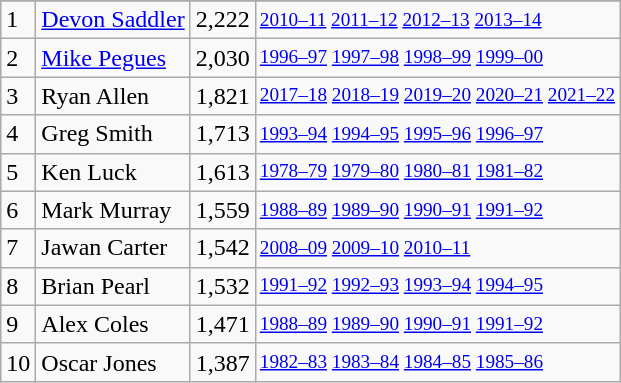<table class="wikitable">
<tr>
</tr>
<tr>
<td>1</td>
<td><a href='#'>Devon Saddler</a></td>
<td>2,222</td>
<td style="font-size:80%;"><a href='#'>2010–11</a> <a href='#'>2011–12</a> <a href='#'>2012–13</a> <a href='#'>2013–14</a></td>
</tr>
<tr>
<td>2</td>
<td><a href='#'>Mike Pegues</a></td>
<td>2,030</td>
<td style="font-size:80%;"><a href='#'>1996–97</a> <a href='#'>1997–98</a> <a href='#'>1998–99</a> <a href='#'>1999–00</a></td>
</tr>
<tr>
<td>3</td>
<td>Ryan Allen</td>
<td>1,821</td>
<td style="font-size:80%;"><a href='#'>2017–18</a> <a href='#'>2018–19</a> <a href='#'>2019–20</a> <a href='#'>2020–21</a> <a href='#'>2021–22</a></td>
</tr>
<tr>
<td>4</td>
<td>Greg Smith</td>
<td>1,713</td>
<td style="font-size:80%;"><a href='#'>1993–94</a> <a href='#'>1994–95</a> <a href='#'>1995–96</a> <a href='#'>1996–97</a></td>
</tr>
<tr>
<td>5</td>
<td>Ken Luck</td>
<td>1,613</td>
<td style="font-size:80%;"><a href='#'>1978–79</a> <a href='#'>1979–80</a> <a href='#'>1980–81</a> <a href='#'>1981–82</a></td>
</tr>
<tr>
<td>6</td>
<td>Mark Murray</td>
<td>1,559</td>
<td style="font-size:80%;"><a href='#'>1988–89</a> <a href='#'>1989–90</a> <a href='#'>1990–91</a> <a href='#'>1991–92</a></td>
</tr>
<tr>
<td>7</td>
<td>Jawan Carter</td>
<td>1,542</td>
<td style="font-size:80%;"><a href='#'>2008–09</a> <a href='#'>2009–10</a> <a href='#'>2010–11</a></td>
</tr>
<tr>
<td>8</td>
<td>Brian Pearl</td>
<td>1,532</td>
<td style="font-size:80%;"><a href='#'>1991–92</a> <a href='#'>1992–93</a> <a href='#'>1993–94</a> <a href='#'>1994–95</a></td>
</tr>
<tr>
<td>9</td>
<td>Alex Coles</td>
<td>1,471</td>
<td style="font-size:80%;"><a href='#'>1988–89</a> <a href='#'>1989–90</a> <a href='#'>1990–91</a> <a href='#'>1991–92</a></td>
</tr>
<tr>
<td>10</td>
<td>Oscar Jones</td>
<td>1,387</td>
<td style="font-size:80%;"><a href='#'>1982–83</a> <a href='#'>1983–84</a> <a href='#'>1984–85</a> <a href='#'>1985–86</a></td>
</tr>
</table>
